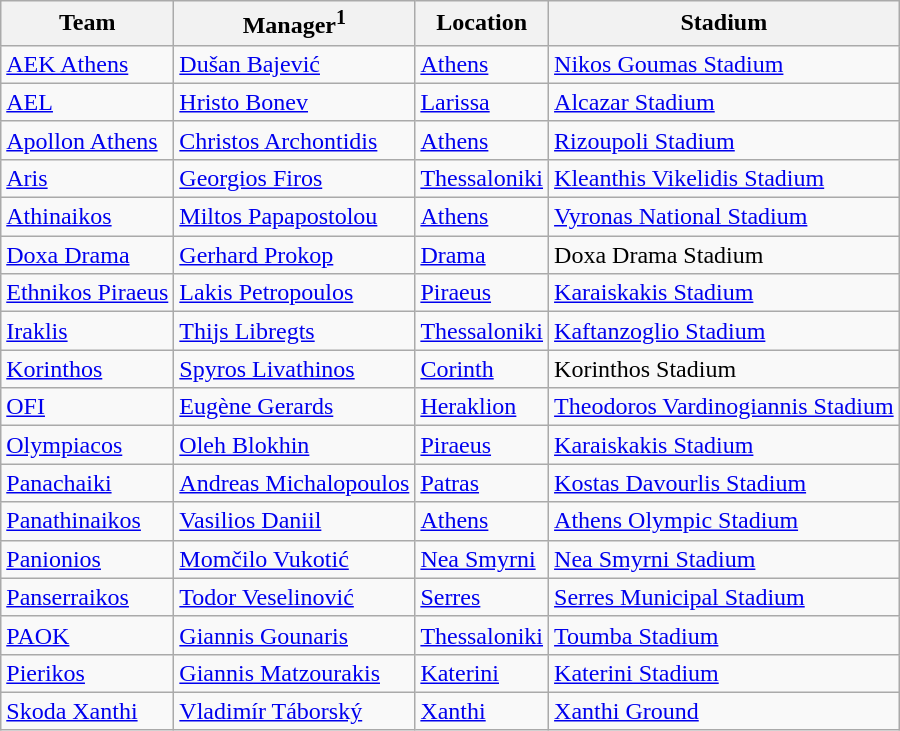<table class="wikitable sortable" style="text-align: left;">
<tr>
<th>Team</th>
<th>Manager<sup>1</sup></th>
<th>Location</th>
<th>Stadium</th>
</tr>
<tr>
<td><a href='#'>AEK Athens</a></td>
<td> <a href='#'>Dušan Bajević</a></td>
<td><a href='#'>Athens</a></td>
<td><a href='#'>Nikos Goumas Stadium</a></td>
</tr>
<tr>
<td><a href='#'>AEL</a></td>
<td> <a href='#'>Hristo Bonev</a></td>
<td><a href='#'>Larissa</a></td>
<td><a href='#'>Alcazar Stadium</a></td>
</tr>
<tr>
<td><a href='#'>Apollon Athens</a></td>
<td> <a href='#'>Christos Archontidis</a></td>
<td><a href='#'>Athens</a></td>
<td><a href='#'>Rizoupoli Stadium</a></td>
</tr>
<tr>
<td><a href='#'>Aris</a></td>
<td> <a href='#'>Georgios Firos</a></td>
<td><a href='#'>Thessaloniki</a></td>
<td><a href='#'>Kleanthis Vikelidis Stadium</a></td>
</tr>
<tr>
<td><a href='#'>Athinaikos</a></td>
<td> <a href='#'>Miltos Papapostolou</a></td>
<td><a href='#'>Athens</a></td>
<td><a href='#'>Vyronas National Stadium</a></td>
</tr>
<tr>
<td><a href='#'>Doxa Drama</a></td>
<td> <a href='#'>Gerhard Prokop</a></td>
<td><a href='#'>Drama</a></td>
<td>Doxa Drama Stadium</td>
</tr>
<tr>
<td><a href='#'>Ethnikos Piraeus</a></td>
<td> <a href='#'>Lakis Petropoulos</a></td>
<td><a href='#'>Piraeus</a></td>
<td><a href='#'>Karaiskakis Stadium</a></td>
</tr>
<tr>
<td><a href='#'>Iraklis</a></td>
<td> <a href='#'>Thijs Libregts</a></td>
<td><a href='#'>Thessaloniki</a></td>
<td><a href='#'>Kaftanzoglio Stadium</a></td>
</tr>
<tr>
<td><a href='#'>Korinthos</a></td>
<td> <a href='#'>Spyros Livathinos</a></td>
<td><a href='#'>Corinth</a></td>
<td>Korinthos Stadium</td>
</tr>
<tr>
<td><a href='#'>OFI</a></td>
<td> <a href='#'>Eugène Gerards</a></td>
<td><a href='#'>Heraklion</a></td>
<td><a href='#'>Theodoros Vardinogiannis Stadium</a></td>
</tr>
<tr>
<td><a href='#'>Olympiacos</a></td>
<td> <a href='#'>Oleh Blokhin</a></td>
<td><a href='#'>Piraeus</a></td>
<td><a href='#'>Karaiskakis Stadium</a></td>
</tr>
<tr>
<td><a href='#'>Panachaiki</a></td>
<td> <a href='#'>Andreas Michalopoulos</a></td>
<td><a href='#'>Patras</a></td>
<td><a href='#'>Kostas Davourlis Stadium</a></td>
</tr>
<tr>
<td><a href='#'>Panathinaikos</a></td>
<td> <a href='#'>Vasilios Daniil</a></td>
<td><a href='#'>Athens</a></td>
<td><a href='#'>Athens Olympic Stadium</a></td>
</tr>
<tr>
<td><a href='#'>Panionios</a></td>
<td> <a href='#'>Momčilo Vukotić</a></td>
<td><a href='#'>Nea Smyrni</a></td>
<td><a href='#'>Nea Smyrni Stadium</a></td>
</tr>
<tr>
<td><a href='#'>Panserraikos</a></td>
<td> <a href='#'>Todor Veselinović</a></td>
<td><a href='#'>Serres</a></td>
<td><a href='#'>Serres Municipal Stadium</a></td>
</tr>
<tr>
<td><a href='#'>PAOK</a></td>
<td> <a href='#'>Giannis Gounaris</a></td>
<td><a href='#'>Thessaloniki</a></td>
<td><a href='#'>Toumba Stadium</a></td>
</tr>
<tr>
<td><a href='#'>Pierikos</a></td>
<td> <a href='#'>Giannis Matzourakis</a></td>
<td><a href='#'>Katerini</a></td>
<td><a href='#'>Katerini Stadium</a></td>
</tr>
<tr>
<td><a href='#'>Skoda Xanthi</a></td>
<td> <a href='#'>Vladimír Táborský</a></td>
<td><a href='#'>Xanthi</a></td>
<td><a href='#'>Xanthi Ground</a></td>
</tr>
</table>
